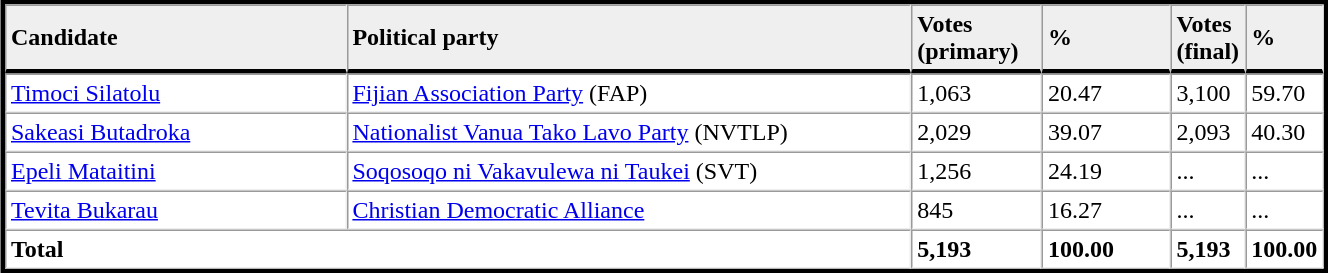<table table width="70%" border="1" align="center" cellpadding=3 cellspacing=0 style="margin:5px; border:3px solid;">
<tr>
<td td width="27%" style="border-bottom:3px solid; background:#efefef;"><strong>Candidate</strong></td>
<td td width="45%" style="border-bottom:3px solid; background:#efefef;"><strong>Political party</strong></td>
<td td width="10%" style="border-bottom:3px solid; background:#efefef;"><strong>Votes<br>(primary)</strong></td>
<td td width="10%" style="border-bottom:3px solid; background:#efefef;"><strong>%</strong></td>
<td td width="4%" style="border-bottom:3px solid; background:#efefef;"><strong>Votes<br>(final)</strong></td>
<td td width="4%" style="border-bottom:3px solid; background:#efefef;"><strong>%</strong></td>
</tr>
<tr>
<td><a href='#'>Timoci Silatolu</a></td>
<td><a href='#'>Fijian Association Party</a> (FAP)</td>
<td>1,063</td>
<td>20.47</td>
<td>3,100</td>
<td>59.70</td>
</tr>
<tr>
<td><a href='#'>Sakeasi Butadroka</a></td>
<td><a href='#'>Nationalist Vanua Tako Lavo Party</a> (NVTLP)</td>
<td>2,029</td>
<td>39.07</td>
<td>2,093</td>
<td>40.30</td>
</tr>
<tr>
<td><a href='#'>Epeli Mataitini</a></td>
<td><a href='#'>Soqosoqo ni Vakavulewa ni Taukei</a> (SVT)</td>
<td>1,256</td>
<td>24.19</td>
<td>...</td>
<td>...</td>
</tr>
<tr>
<td><a href='#'>Tevita Bukarau</a></td>
<td><a href='#'>Christian Democratic Alliance</a></td>
<td>845</td>
<td>16.27</td>
<td>...</td>
<td>...</td>
</tr>
<tr>
<td colspan=2><strong>Total</strong></td>
<td><strong>5,193</strong></td>
<td><strong>100.00</strong></td>
<td><strong>5,193</strong></td>
<td><strong>100.00</strong></td>
</tr>
<tr>
</tr>
</table>
